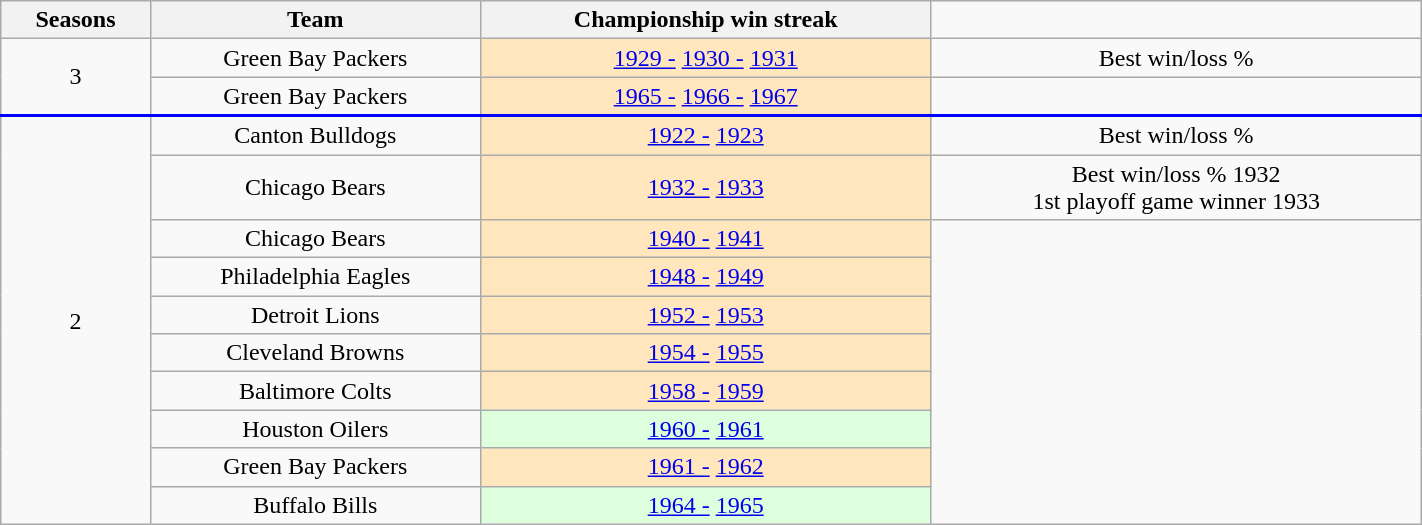<table class="wikitable sortable" style="text-align:center" width=75%>
<tr>
<th>Seasons</th>
<th>Team</th>
<th>Championship win streak</th>
</tr>
<tr>
<td rowspan="2">3</td>
<td>Green Bay Packers</td>
<td bgcolor="#FFE6BD"><a href='#'>1929 -</a> <a href='#'>1930 -</a> <a href='#'>1931</a></td>
<td>Best win/loss %</td>
</tr>
<tr style="border-bottom: 2px solid blue;">
<td>Green Bay Packers</td>
<td bgcolor="#FFE6BD"><a href='#'>1965 -</a> <a href='#'>1966 -</a> <a href='#'>1967</a></td>
</tr>
<tr>
<td rowspan="10">2</td>
<td>Canton Bulldogs</td>
<td bgcolor="#FFE6BD"><a href='#'>1922 -</a> <a href='#'>1923</a></td>
<td>Best win/loss %</td>
</tr>
<tr>
<td>Chicago Bears</td>
<td bgcolor="#FFE6BD"><a href='#'>1932 -</a> <a href='#'>1933</a></td>
<td>Best win/loss % 1932<br>1st playoff game winner 1933</td>
</tr>
<tr>
<td>Chicago Bears</td>
<td bgcolor="#FFE6BD"><a href='#'>1940 -</a> <a href='#'>1941</a></td>
</tr>
<tr>
<td>Philadelphia Eagles</td>
<td bgcolor="#FFE6BD"><a href='#'>1948 -</a> <a href='#'>1949</a></td>
</tr>
<tr>
<td>Detroit Lions</td>
<td bgcolor="#FFE6BD"><a href='#'>1952 -</a> <a href='#'>1953</a></td>
</tr>
<tr>
<td>Cleveland Browns</td>
<td bgcolor="#FFE6BD"><a href='#'>1954 -</a> <a href='#'>1955</a></td>
</tr>
<tr>
<td>Baltimore Colts</td>
<td bgcolor="#FFE6BD"><a href='#'>1958 -</a> <a href='#'>1959</a></td>
</tr>
<tr>
<td>Houston Oilers</td>
<td bgcolor="#DDFFDD"><a href='#'>1960 -</a> <a href='#'>1961</a></td>
</tr>
<tr>
<td>Green Bay Packers</td>
<td bgcolor="#FFE6BD"><a href='#'>1961 -</a> <a href='#'>1962</a></td>
</tr>
<tr>
<td>Buffalo Bills</td>
<td bgcolor="#DDFFDD"><a href='#'>1964 -</a> <a href='#'>1965</a></td>
</tr>
</table>
